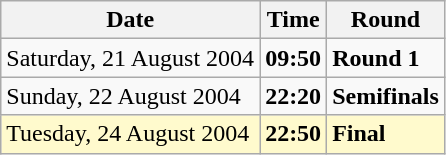<table class="wikitable">
<tr>
<th>Date</th>
<th>Time</th>
<th>Round</th>
</tr>
<tr>
<td>Saturday, 21 August 2004</td>
<td><strong>09:50</strong></td>
<td><strong>Round 1</strong></td>
</tr>
<tr>
<td>Sunday, 22 August 2004</td>
<td><strong>22:20</strong></td>
<td><strong>Semifinals</strong></td>
</tr>
<tr style=background:lemonchiffon>
<td>Tuesday, 24 August 2004</td>
<td><strong>22:50</strong></td>
<td><strong>Final</strong></td>
</tr>
</table>
